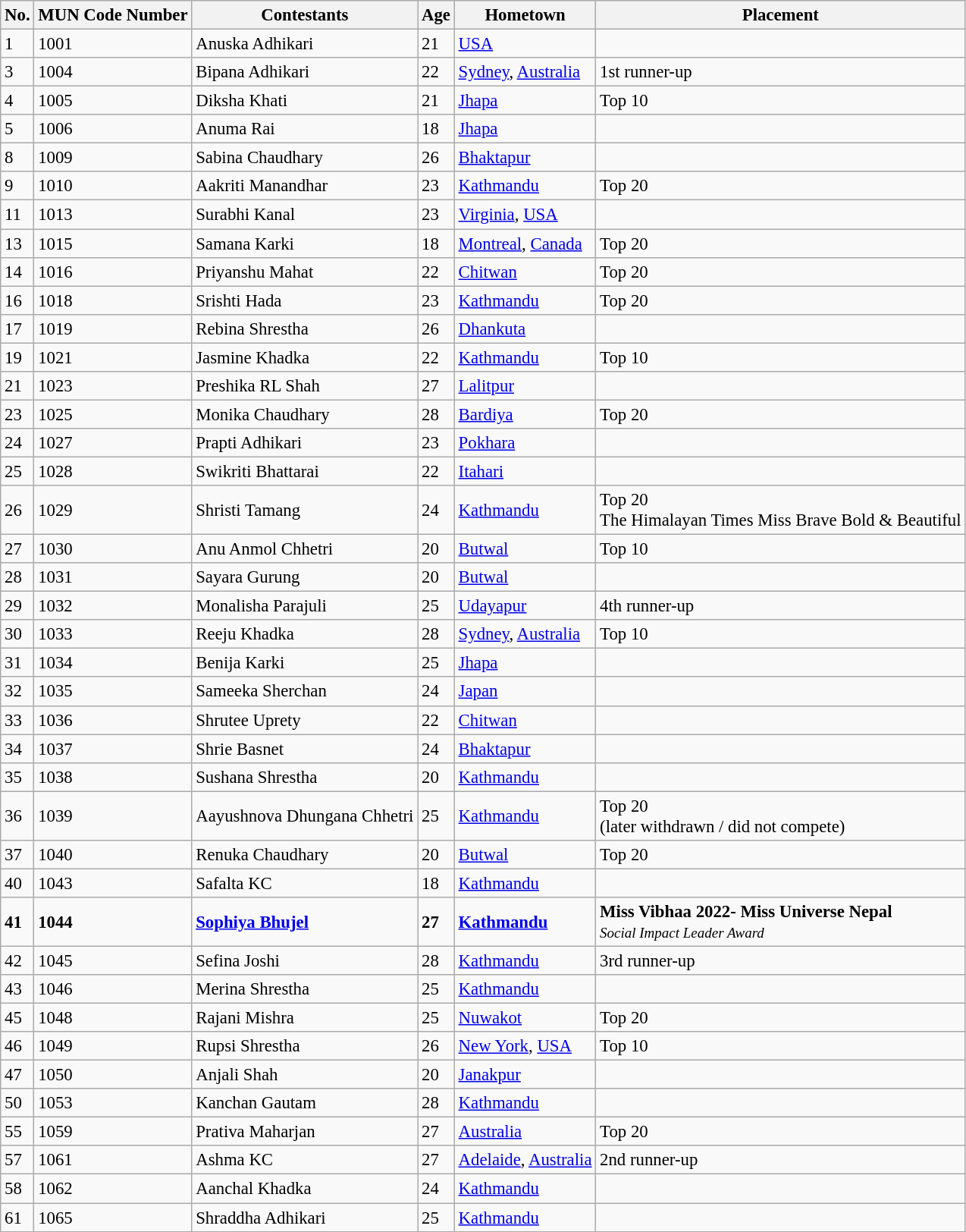<table class="wikitable sortable" style="font-size: 95%">
<tr>
<th>No.</th>
<th>MUN Code Number</th>
<th>Contestants</th>
<th>Age</th>
<th>Hometown</th>
<th>Placement</th>
</tr>
<tr>
<td>1</td>
<td>1001</td>
<td>Anuska Adhikari</td>
<td>21</td>
<td> <a href='#'>USA</a></td>
<td></td>
</tr>
<tr>
<td>3</td>
<td>1004</td>
<td>Bipana Adhikari</td>
<td>22</td>
<td> <a href='#'>Sydney</a>, <a href='#'>Australia</a></td>
<td>1st runner-up</td>
</tr>
<tr>
<td>4</td>
<td>1005</td>
<td>Diksha Khati</td>
<td>21</td>
<td> <a href='#'>Jhapa</a></td>
<td>Top 10</td>
</tr>
<tr>
<td>5</td>
<td>1006</td>
<td>Anuma Rai</td>
<td>18</td>
<td> <a href='#'>Jhapa</a></td>
<td></td>
</tr>
<tr>
<td>8</td>
<td>1009</td>
<td>Sabina Chaudhary</td>
<td>26</td>
<td> <a href='#'>Bhaktapur</a></td>
<td></td>
</tr>
<tr>
<td>9</td>
<td>1010</td>
<td>Aakriti Manandhar</td>
<td>23</td>
<td> <a href='#'>Kathmandu</a></td>
<td>Top 20</td>
</tr>
<tr>
<td>11</td>
<td>1013</td>
<td>Surabhi Kanal</td>
<td>23</td>
<td> <a href='#'>Virginia</a>, <a href='#'>USA</a></td>
<td></td>
</tr>
<tr>
<td>13</td>
<td>1015</td>
<td>Samana Karki</td>
<td>18</td>
<td> <a href='#'>Montreal</a>, <a href='#'>Canada</a></td>
<td>Top 20</td>
</tr>
<tr>
<td>14</td>
<td>1016</td>
<td>Priyanshu Mahat</td>
<td>22</td>
<td> <a href='#'>Chitwan</a></td>
<td>Top 20</td>
</tr>
<tr>
<td>16</td>
<td>1018</td>
<td>Srishti Hada</td>
<td>23</td>
<td> <a href='#'>Kathmandu</a></td>
<td>Top 20</td>
</tr>
<tr>
<td>17</td>
<td>1019</td>
<td>Rebina Shrestha</td>
<td>26</td>
<td> <a href='#'>Dhankuta</a></td>
<td></td>
</tr>
<tr>
<td>19</td>
<td>1021</td>
<td>Jasmine Khadka</td>
<td>22</td>
<td> <a href='#'>Kathmandu</a></td>
<td>Top 10</td>
</tr>
<tr>
<td>21</td>
<td>1023</td>
<td>Preshika RL Shah</td>
<td>27</td>
<td> <a href='#'>Lalitpur</a></td>
<td></td>
</tr>
<tr>
<td>23</td>
<td>1025</td>
<td>Monika Chaudhary</td>
<td>28</td>
<td> <a href='#'>Bardiya</a></td>
<td>Top 20</td>
</tr>
<tr>
<td>24</td>
<td>1027</td>
<td>Prapti Adhikari</td>
<td>23</td>
<td> <a href='#'>Pokhara</a></td>
<td></td>
</tr>
<tr>
<td>25</td>
<td>1028</td>
<td>Swikriti Bhattarai</td>
<td>22</td>
<td> <a href='#'>Itahari</a></td>
<td></td>
</tr>
<tr>
<td>26</td>
<td>1029</td>
<td>Shristi Tamang</td>
<td>24</td>
<td> <a href='#'>Kathmandu</a></td>
<td>Top 20 <br> The Himalayan Times Miss Brave Bold & Beautiful </td>
</tr>
<tr>
<td>27</td>
<td>1030</td>
<td>Anu Anmol Chhetri</td>
<td>20</td>
<td> <a href='#'>Butwal</a></td>
<td>Top 10</td>
</tr>
<tr>
<td>28</td>
<td>1031</td>
<td>Sayara Gurung</td>
<td>20</td>
<td> <a href='#'>Butwal</a></td>
<td></td>
</tr>
<tr>
<td>29</td>
<td>1032</td>
<td>Monalisha Parajuli</td>
<td>25</td>
<td> <a href='#'>Udayapur</a></td>
<td>4th runner-up</td>
</tr>
<tr>
<td>30</td>
<td>1033</td>
<td>Reeju Khadka</td>
<td>28</td>
<td> <a href='#'>Sydney</a>, <a href='#'>Australia</a></td>
<td>Top 10</td>
</tr>
<tr>
<td>31</td>
<td>1034</td>
<td>Benija Karki</td>
<td>25</td>
<td> <a href='#'>Jhapa</a></td>
<td></td>
</tr>
<tr>
<td>32</td>
<td>1035</td>
<td>Sameeka Sherchan</td>
<td>24</td>
<td> <a href='#'>Japan</a></td>
<td></td>
</tr>
<tr>
<td>33</td>
<td>1036</td>
<td>Shrutee Uprety</td>
<td>22</td>
<td> <a href='#'>Chitwan</a></td>
<td></td>
</tr>
<tr>
<td>34</td>
<td>1037</td>
<td>Shrie Basnet</td>
<td>24</td>
<td> <a href='#'>Bhaktapur</a></td>
<td></td>
</tr>
<tr>
<td>35</td>
<td>1038</td>
<td>Sushana Shrestha</td>
<td>20</td>
<td> <a href='#'>Kathmandu</a></td>
<td></td>
</tr>
<tr>
<td>36</td>
<td>1039</td>
<td>Aayushnova Dhungana Chhetri</td>
<td>25</td>
<td> <a href='#'>Kathmandu</a></td>
<td>Top 20<br>(later withdrawn / did not compete)</td>
</tr>
<tr>
<td>37</td>
<td>1040</td>
<td>Renuka Chaudhary</td>
<td>20</td>
<td> <a href='#'>Butwal</a></td>
<td>Top 20</td>
</tr>
<tr>
<td>40</td>
<td>1043</td>
<td>Safalta KC</td>
<td>18</td>
<td> <a href='#'>Kathmandu</a></td>
<td></td>
</tr>
<tr>
<td><strong>41</strong></td>
<td><strong>1044</strong></td>
<td><strong><a href='#'>Sophiya Bhujel</a></strong></td>
<td><strong>27</strong></td>
<td><strong> <a href='#'>Kathmandu</a></strong></td>
<td><strong>Miss Vibhaa 2022- Miss Universe Nepal</strong><br> <em><small>Social Impact Leader Award</small></em></td>
</tr>
<tr>
<td>42</td>
<td>1045</td>
<td>Sefina Joshi</td>
<td>28</td>
<td> <a href='#'>Kathmandu</a></td>
<td>3rd runner-up</td>
</tr>
<tr>
<td>43</td>
<td>1046</td>
<td>Merina Shrestha</td>
<td>25</td>
<td> <a href='#'>Kathmandu</a></td>
<td></td>
</tr>
<tr>
<td>45</td>
<td>1048</td>
<td>Rajani Mishra</td>
<td>25</td>
<td> <a href='#'>Nuwakot</a></td>
<td>Top 20</td>
</tr>
<tr>
<td>46</td>
<td>1049</td>
<td>Rupsi Shrestha</td>
<td>26</td>
<td> <a href='#'>New York</a>, <a href='#'>USA</a></td>
<td>Top 10</td>
</tr>
<tr>
<td>47</td>
<td>1050</td>
<td>Anjali Shah</td>
<td>20</td>
<td> <a href='#'>Janakpur</a></td>
<td></td>
</tr>
<tr>
<td>50</td>
<td>1053</td>
<td>Kanchan Gautam</td>
<td>28</td>
<td> <a href='#'>Kathmandu</a></td>
<td></td>
</tr>
<tr>
<td>55</td>
<td>1059</td>
<td>Prativa Maharjan</td>
<td>27</td>
<td> <a href='#'>Australia</a></td>
<td>Top 20</td>
</tr>
<tr>
<td>57</td>
<td>1061</td>
<td>Ashma KC</td>
<td>27</td>
<td> <a href='#'>Adelaide</a>, <a href='#'>Australia</a></td>
<td>2nd runner-up</td>
</tr>
<tr>
<td>58</td>
<td>1062</td>
<td>Aanchal Khadka</td>
<td>24</td>
<td> <a href='#'>Kathmandu</a></td>
<td></td>
</tr>
<tr>
<td>61</td>
<td>1065</td>
<td>Shraddha Adhikari</td>
<td>25</td>
<td> <a href='#'>Kathmandu</a></td>
<td></td>
</tr>
<tr>
</tr>
</table>
